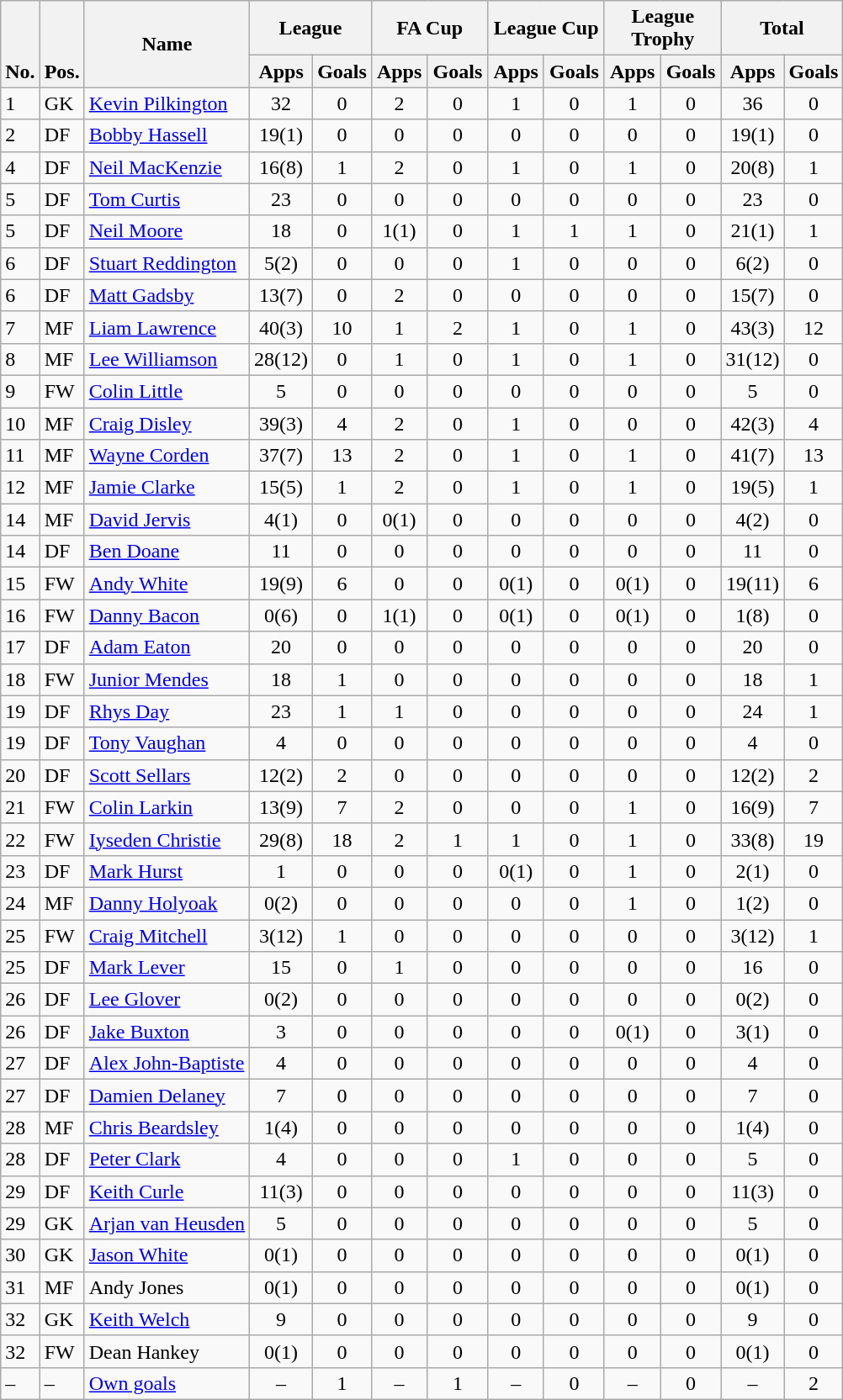<table class="wikitable" style="text-align:center">
<tr>
<th rowspan="2" valign="bottom">No.</th>
<th rowspan="2" valign="bottom">Pos.</th>
<th rowspan="2">Name</th>
<th colspan="2" width="85">League</th>
<th colspan="2" width="85">FA Cup</th>
<th colspan="2" width="85">League Cup</th>
<th colspan="2" width="85">League Trophy</th>
<th colspan="2" width="85">Total</th>
</tr>
<tr>
<th>Apps</th>
<th>Goals</th>
<th>Apps</th>
<th>Goals</th>
<th>Apps</th>
<th>Goals</th>
<th>Apps</th>
<th>Goals</th>
<th>Apps</th>
<th>Goals</th>
</tr>
<tr>
<td align="left">1</td>
<td align="left">GK</td>
<td align="left"> <a href='#'>Kevin Pilkington</a></td>
<td>32</td>
<td>0</td>
<td>2</td>
<td>0</td>
<td>1</td>
<td>0</td>
<td>1</td>
<td>0</td>
<td>36</td>
<td>0</td>
</tr>
<tr>
<td align="left">2</td>
<td align="left">DF</td>
<td align="left"> <a href='#'>Bobby Hassell</a></td>
<td>19(1)</td>
<td>0</td>
<td>0</td>
<td>0</td>
<td>0</td>
<td>0</td>
<td>0</td>
<td>0</td>
<td>19(1)</td>
<td>0</td>
</tr>
<tr>
<td align="left">4</td>
<td align="left">DF</td>
<td align="left"> <a href='#'>Neil MacKenzie</a></td>
<td>16(8)</td>
<td>1</td>
<td>2</td>
<td>0</td>
<td>1</td>
<td>0</td>
<td>1</td>
<td>0</td>
<td>20(8)</td>
<td>1</td>
</tr>
<tr>
<td align="left">5</td>
<td align="left">DF</td>
<td align="left"> <a href='#'>Tom Curtis</a></td>
<td>23</td>
<td>0</td>
<td>0</td>
<td>0</td>
<td>0</td>
<td>0</td>
<td>0</td>
<td>0</td>
<td>23</td>
<td>0</td>
</tr>
<tr>
<td align="left">5</td>
<td align="left">DF</td>
<td align="left"> <a href='#'>Neil Moore</a></td>
<td>18</td>
<td>0</td>
<td>1(1)</td>
<td>0</td>
<td>1</td>
<td>1</td>
<td>1</td>
<td>0</td>
<td>21(1)</td>
<td>1</td>
</tr>
<tr>
<td align="left">6</td>
<td align="left">DF</td>
<td align="left"> <a href='#'>Stuart Reddington</a></td>
<td>5(2)</td>
<td>0</td>
<td>0</td>
<td>0</td>
<td>1</td>
<td>0</td>
<td>0</td>
<td>0</td>
<td>6(2)</td>
<td>0</td>
</tr>
<tr>
<td align="left">6</td>
<td align="left">DF</td>
<td align="left"> <a href='#'>Matt Gadsby</a></td>
<td>13(7)</td>
<td>0</td>
<td>2</td>
<td>0</td>
<td>0</td>
<td>0</td>
<td>0</td>
<td>0</td>
<td>15(7)</td>
<td>0</td>
</tr>
<tr>
<td align="left">7</td>
<td align="left">MF</td>
<td align="left"> <a href='#'>Liam Lawrence</a></td>
<td>40(3)</td>
<td>10</td>
<td>1</td>
<td>2</td>
<td>1</td>
<td>0</td>
<td>1</td>
<td>0</td>
<td>43(3)</td>
<td>12</td>
</tr>
<tr>
<td align="left">8</td>
<td align="left">MF</td>
<td align="left"> <a href='#'>Lee Williamson</a></td>
<td>28(12)</td>
<td>0</td>
<td>1</td>
<td>0</td>
<td>1</td>
<td>0</td>
<td>1</td>
<td>0</td>
<td>31(12)</td>
<td>0</td>
</tr>
<tr>
<td align="left">9</td>
<td align="left">FW</td>
<td align="left"> <a href='#'>Colin Little</a></td>
<td>5</td>
<td>0</td>
<td>0</td>
<td>0</td>
<td>0</td>
<td>0</td>
<td>0</td>
<td>0</td>
<td>5</td>
<td>0</td>
</tr>
<tr>
<td align="left">10</td>
<td align="left">MF</td>
<td align="left"> <a href='#'>Craig Disley</a></td>
<td>39(3)</td>
<td>4</td>
<td>2</td>
<td>0</td>
<td>1</td>
<td>0</td>
<td>0</td>
<td>0</td>
<td>42(3)</td>
<td>4</td>
</tr>
<tr>
<td align="left">11</td>
<td align="left">MF</td>
<td align="left"> <a href='#'>Wayne Corden</a></td>
<td>37(7)</td>
<td>13</td>
<td>2</td>
<td>0</td>
<td>1</td>
<td>0</td>
<td>1</td>
<td>0</td>
<td>41(7)</td>
<td>13</td>
</tr>
<tr>
<td align="left">12</td>
<td align="left">MF</td>
<td align="left"> <a href='#'>Jamie Clarke</a></td>
<td>15(5)</td>
<td>1</td>
<td>2</td>
<td>0</td>
<td>1</td>
<td>0</td>
<td>1</td>
<td>0</td>
<td>19(5)</td>
<td>1</td>
</tr>
<tr>
<td align="left">14</td>
<td align="left">MF</td>
<td align="left"> <a href='#'>David Jervis</a></td>
<td>4(1)</td>
<td>0</td>
<td>0(1)</td>
<td>0</td>
<td>0</td>
<td>0</td>
<td>0</td>
<td>0</td>
<td>4(2)</td>
<td>0</td>
</tr>
<tr>
<td align="left">14</td>
<td align="left">DF</td>
<td align="left"> <a href='#'>Ben Doane</a></td>
<td>11</td>
<td>0</td>
<td>0</td>
<td>0</td>
<td>0</td>
<td>0</td>
<td>0</td>
<td>0</td>
<td>11</td>
<td>0</td>
</tr>
<tr>
<td align="left">15</td>
<td align="left">FW</td>
<td align="left"> <a href='#'>Andy White</a></td>
<td>19(9)</td>
<td>6</td>
<td>0</td>
<td>0</td>
<td>0(1)</td>
<td>0</td>
<td>0(1)</td>
<td>0</td>
<td>19(11)</td>
<td>6</td>
</tr>
<tr>
<td align="left">16</td>
<td align="left">FW</td>
<td align="left"> <a href='#'>Danny Bacon</a></td>
<td>0(6)</td>
<td>0</td>
<td>1(1)</td>
<td>0</td>
<td>0(1)</td>
<td>0</td>
<td>0(1)</td>
<td>0</td>
<td>1(8)</td>
<td>0</td>
</tr>
<tr>
<td align="left">17</td>
<td align="left">DF</td>
<td align="left"> <a href='#'>Adam Eaton</a></td>
<td>20</td>
<td>0</td>
<td>0</td>
<td>0</td>
<td>0</td>
<td>0</td>
<td>0</td>
<td>0</td>
<td>20</td>
<td>0</td>
</tr>
<tr>
<td align="left">18</td>
<td align="left">FW</td>
<td align="left"> <a href='#'>Junior Mendes</a></td>
<td>18</td>
<td>1</td>
<td>0</td>
<td>0</td>
<td>0</td>
<td>0</td>
<td>0</td>
<td>0</td>
<td>18</td>
<td>1</td>
</tr>
<tr>
<td align="left">19</td>
<td align="left">DF</td>
<td align="left"> <a href='#'>Rhys Day</a></td>
<td>23</td>
<td>1</td>
<td>1</td>
<td>0</td>
<td>0</td>
<td>0</td>
<td>0</td>
<td>0</td>
<td>24</td>
<td>1</td>
</tr>
<tr>
<td align="left">19</td>
<td align="left">DF</td>
<td align="left"> <a href='#'>Tony Vaughan</a></td>
<td>4</td>
<td>0</td>
<td>0</td>
<td>0</td>
<td>0</td>
<td>0</td>
<td>0</td>
<td>0</td>
<td>4</td>
<td>0</td>
</tr>
<tr>
<td align="left">20</td>
<td align="left">DF</td>
<td align="left"> <a href='#'>Scott Sellars</a></td>
<td>12(2)</td>
<td>2</td>
<td>0</td>
<td>0</td>
<td>0</td>
<td>0</td>
<td>0</td>
<td>0</td>
<td>12(2)</td>
<td>2</td>
</tr>
<tr>
<td align="left">21</td>
<td align="left">FW</td>
<td align="left"> <a href='#'>Colin Larkin</a></td>
<td>13(9)</td>
<td>7</td>
<td>2</td>
<td>0</td>
<td>0</td>
<td>0</td>
<td>1</td>
<td>0</td>
<td>16(9)</td>
<td>7</td>
</tr>
<tr>
<td align="left">22</td>
<td align="left">FW</td>
<td align="left"> <a href='#'>Iyseden Christie</a></td>
<td>29(8)</td>
<td>18</td>
<td>2</td>
<td>1</td>
<td>1</td>
<td>0</td>
<td>1</td>
<td>0</td>
<td>33(8)</td>
<td>19</td>
</tr>
<tr>
<td align="left">23</td>
<td align="left">DF</td>
<td align="left"> <a href='#'>Mark Hurst</a></td>
<td>1</td>
<td>0</td>
<td>0</td>
<td>0</td>
<td>0(1)</td>
<td>0</td>
<td>1</td>
<td>0</td>
<td>2(1)</td>
<td>0</td>
</tr>
<tr>
<td align="left">24</td>
<td align="left">MF</td>
<td align="left"> <a href='#'>Danny Holyoak</a></td>
<td>0(2)</td>
<td>0</td>
<td>0</td>
<td>0</td>
<td>0</td>
<td>0</td>
<td>1</td>
<td>0</td>
<td>1(2)</td>
<td>0</td>
</tr>
<tr>
<td align="left">25</td>
<td align="left">FW</td>
<td align="left"> <a href='#'>Craig Mitchell</a></td>
<td>3(12)</td>
<td>1</td>
<td>0</td>
<td>0</td>
<td>0</td>
<td>0</td>
<td>0</td>
<td>0</td>
<td>3(12)</td>
<td>1</td>
</tr>
<tr>
<td align="left">25</td>
<td align="left">DF</td>
<td align="left"> <a href='#'>Mark Lever</a></td>
<td>15</td>
<td>0</td>
<td>1</td>
<td>0</td>
<td>0</td>
<td>0</td>
<td>0</td>
<td>0</td>
<td>16</td>
<td>0</td>
</tr>
<tr>
<td align="left">26</td>
<td align="left">DF</td>
<td align="left"> <a href='#'>Lee Glover</a></td>
<td>0(2)</td>
<td>0</td>
<td>0</td>
<td>0</td>
<td>0</td>
<td>0</td>
<td>0</td>
<td>0</td>
<td>0(2)</td>
<td>0</td>
</tr>
<tr>
<td align="left">26</td>
<td align="left">DF</td>
<td align="left"> <a href='#'>Jake Buxton</a></td>
<td>3</td>
<td>0</td>
<td>0</td>
<td>0</td>
<td>0</td>
<td>0</td>
<td>0(1)</td>
<td>0</td>
<td>3(1)</td>
<td>0</td>
</tr>
<tr>
<td align="left">27</td>
<td align="left">DF</td>
<td align="left"> <a href='#'>Alex John-Baptiste</a></td>
<td>4</td>
<td>0</td>
<td>0</td>
<td>0</td>
<td>0</td>
<td>0</td>
<td>0</td>
<td>0</td>
<td>4</td>
<td>0</td>
</tr>
<tr>
<td align="left">27</td>
<td align="left">DF</td>
<td align="left"> <a href='#'>Damien Delaney</a></td>
<td>7</td>
<td>0</td>
<td>0</td>
<td>0</td>
<td>0</td>
<td>0</td>
<td>0</td>
<td>0</td>
<td>7</td>
<td>0</td>
</tr>
<tr>
<td align="left">28</td>
<td align="left">MF</td>
<td align="left"> <a href='#'>Chris Beardsley</a></td>
<td>1(4)</td>
<td>0</td>
<td>0</td>
<td>0</td>
<td>0</td>
<td>0</td>
<td>0</td>
<td>0</td>
<td>1(4)</td>
<td>0</td>
</tr>
<tr>
<td align="left">28</td>
<td align="left">DF</td>
<td align="left"> <a href='#'>Peter Clark</a></td>
<td>4</td>
<td>0</td>
<td>0</td>
<td>0</td>
<td>1</td>
<td>0</td>
<td>0</td>
<td>0</td>
<td>5</td>
<td>0</td>
</tr>
<tr>
<td align="left">29</td>
<td align="left">DF</td>
<td align="left"> <a href='#'>Keith Curle</a></td>
<td>11(3)</td>
<td>0</td>
<td>0</td>
<td>0</td>
<td>0</td>
<td>0</td>
<td>0</td>
<td>0</td>
<td>11(3)</td>
<td>0</td>
</tr>
<tr>
<td align="left">29</td>
<td align="left">GK</td>
<td align="left"> <a href='#'>Arjan van Heusden</a></td>
<td>5</td>
<td>0</td>
<td>0</td>
<td>0</td>
<td>0</td>
<td>0</td>
<td>0</td>
<td>0</td>
<td>5</td>
<td>0</td>
</tr>
<tr>
<td align="left">30</td>
<td align="left">GK</td>
<td align="left"> <a href='#'>Jason White</a></td>
<td>0(1)</td>
<td>0</td>
<td>0</td>
<td>0</td>
<td>0</td>
<td>0</td>
<td>0</td>
<td>0</td>
<td>0(1)</td>
<td>0</td>
</tr>
<tr>
<td align="left">31</td>
<td align="left">MF</td>
<td align="left"> Andy Jones</td>
<td>0(1)</td>
<td>0</td>
<td>0</td>
<td>0</td>
<td>0</td>
<td>0</td>
<td>0</td>
<td>0</td>
<td>0(1)</td>
<td>0</td>
</tr>
<tr>
<td align="left">32</td>
<td align="left">GK</td>
<td align="left"> <a href='#'>Keith Welch</a></td>
<td>9</td>
<td>0</td>
<td>0</td>
<td>0</td>
<td>0</td>
<td>0</td>
<td>0</td>
<td>0</td>
<td>9</td>
<td>0</td>
</tr>
<tr>
<td align="left">32</td>
<td align="left">FW</td>
<td align="left"> Dean Hankey</td>
<td>0(1)</td>
<td>0</td>
<td>0</td>
<td>0</td>
<td>0</td>
<td>0</td>
<td>0</td>
<td>0</td>
<td>0(1)</td>
<td>0</td>
</tr>
<tr>
<td align="left">–</td>
<td align="left">–</td>
<td align="left"><a href='#'>Own goals</a></td>
<td>–</td>
<td>1</td>
<td>–</td>
<td>1</td>
<td>–</td>
<td>0</td>
<td>–</td>
<td>0</td>
<td>–</td>
<td>2</td>
</tr>
</table>
